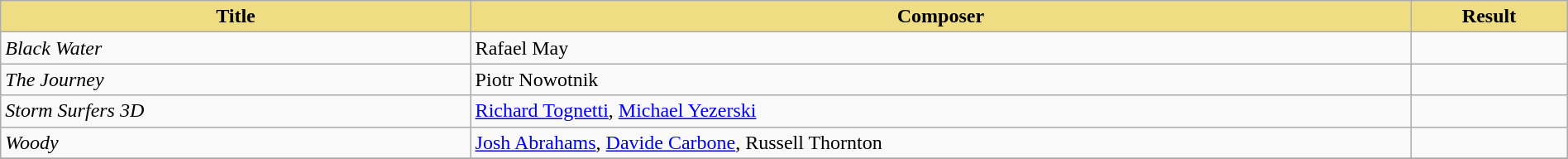<table class="wikitable" width=100%>
<tr>
<th style="width:30%;background:#EEDD82;">Title</th>
<th style="width:60%;background:#EEDD82;">Composer</th>
<th style="width:10%;background:#EEDD82;">Result<br></th>
</tr>
<tr>
<td><em>Black Water</em></td>
<td>Rafael May</td>
<td></td>
</tr>
<tr>
<td><em>The Journey</em></td>
<td>Piotr Nowotnik</td>
<td></td>
</tr>
<tr>
<td><em>Storm Surfers 3D</em></td>
<td><a href='#'>Richard Tognetti</a>, <a href='#'>Michael Yezerski</a></td>
<td></td>
</tr>
<tr>
<td><em>Woody</em></td>
<td><a href='#'>Josh Abrahams</a>, <a href='#'>Davide Carbone</a>, Russell Thornton</td>
<td></td>
</tr>
<tr>
</tr>
</table>
